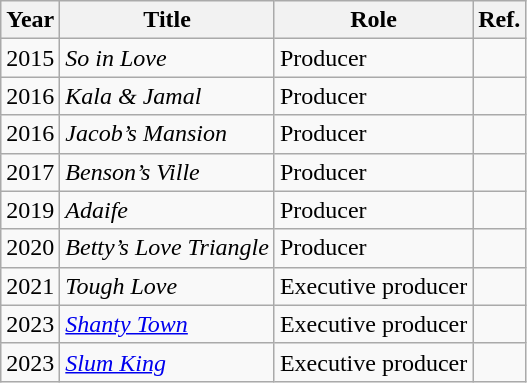<table class="wikitable">
<tr>
<th>Year</th>
<th>Title</th>
<th>Role</th>
<th>Ref.</th>
</tr>
<tr>
<td>2015</td>
<td><em>So in Love</em></td>
<td>Producer</td>
<td></td>
</tr>
<tr>
<td>2016</td>
<td><em>Kala & Jamal</em></td>
<td>Producer</td>
<td></td>
</tr>
<tr>
<td>2016</td>
<td><em>Jacob’s Mansion</em></td>
<td>Producer</td>
<td></td>
</tr>
<tr>
<td>2017</td>
<td><em>Benson’s Ville</em></td>
<td>Producer</td>
<td></td>
</tr>
<tr>
<td>2019</td>
<td><em>Adaife</em></td>
<td>Producer</td>
<td></td>
</tr>
<tr>
<td>2020</td>
<td><em>Betty’s Love Triangle</em></td>
<td>Producer</td>
<td></td>
</tr>
<tr>
<td>2021</td>
<td><em>Tough Love</em></td>
<td>Executive producer</td>
<td></td>
</tr>
<tr>
<td>2023</td>
<td><em><a href='#'>Shanty Town</a></em></td>
<td>Executive producer</td>
<td></td>
</tr>
<tr>
<td>2023</td>
<td><em><a href='#'>Slum King</a></em></td>
<td>Executive producer</td>
<td></td>
</tr>
</table>
